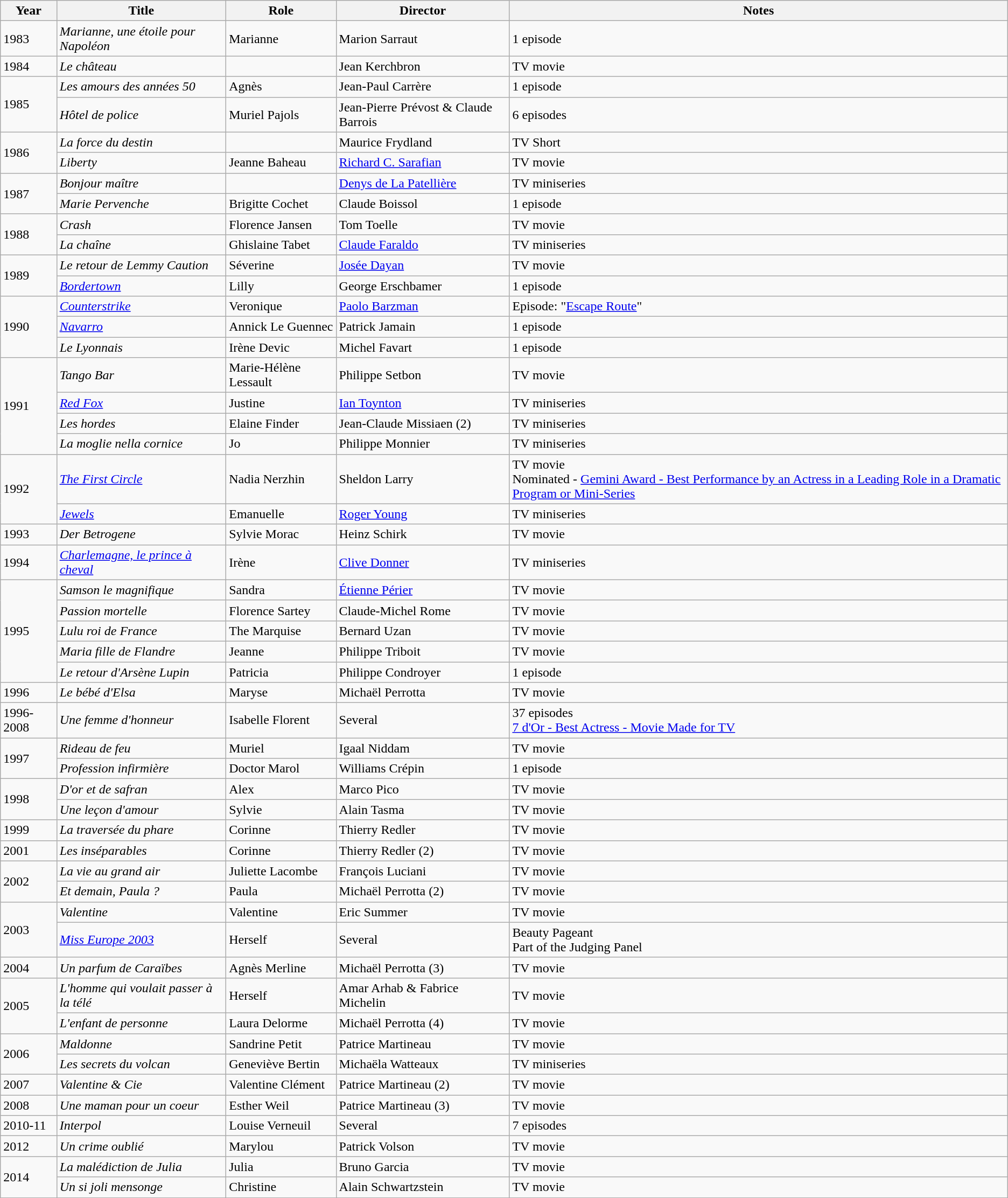<table class="wikitable sortable">
<tr>
<th>Year</th>
<th>Title</th>
<th>Role</th>
<th>Director</th>
<th>Notes</th>
</tr>
<tr>
<td>1983</td>
<td><em>Marianne, une étoile pour Napoléon</em></td>
<td>Marianne</td>
<td>Marion Sarraut</td>
<td>1 episode</td>
</tr>
<tr>
<td>1984</td>
<td><em>Le château</em></td>
<td></td>
<td>Jean Kerchbron</td>
<td>TV movie</td>
</tr>
<tr>
<td rowspan=2>1985</td>
<td><em>Les amours des années 50</em></td>
<td>Agnès</td>
<td>Jean-Paul Carrère</td>
<td>1 episode</td>
</tr>
<tr>
<td><em>Hôtel de police</em></td>
<td>Muriel Pajols</td>
<td>Jean-Pierre Prévost & Claude Barrois</td>
<td>6 episodes</td>
</tr>
<tr>
<td rowspan=2>1986</td>
<td><em>La force du destin</em></td>
<td></td>
<td>Maurice Frydland</td>
<td>TV Short</td>
</tr>
<tr>
<td><em>Liberty</em></td>
<td>Jeanne Baheau</td>
<td><a href='#'>Richard C. Sarafian</a></td>
<td>TV movie</td>
</tr>
<tr>
<td rowspan=2>1987</td>
<td><em>Bonjour maître</em></td>
<td></td>
<td><a href='#'>Denys de La Patellière</a></td>
<td>TV miniseries</td>
</tr>
<tr>
<td><em>Marie Pervenche</em></td>
<td>Brigitte Cochet</td>
<td>Claude Boissol</td>
<td>1 episode</td>
</tr>
<tr>
<td rowspan=2>1988</td>
<td><em>Crash</em></td>
<td>Florence Jansen</td>
<td>Tom Toelle</td>
<td>TV movie</td>
</tr>
<tr>
<td><em>La chaîne</em></td>
<td>Ghislaine Tabet</td>
<td><a href='#'>Claude Faraldo</a></td>
<td>TV miniseries</td>
</tr>
<tr>
<td rowspan=2>1989</td>
<td><em>Le retour de Lemmy Caution</em></td>
<td>Séverine</td>
<td><a href='#'>Josée Dayan</a></td>
<td>TV movie</td>
</tr>
<tr>
<td><em><a href='#'>Bordertown</a></em></td>
<td>Lilly</td>
<td>George Erschbamer</td>
<td>1 episode</td>
</tr>
<tr>
<td rowspan=3>1990</td>
<td><em><a href='#'>Counterstrike</a></em></td>
<td>Veronique</td>
<td><a href='#'>Paolo Barzman</a></td>
<td>Episode: "<a href='#'>Escape Route</a>"</td>
</tr>
<tr>
<td><em><a href='#'>Navarro</a></em></td>
<td>Annick Le Guennec</td>
<td>Patrick Jamain</td>
<td>1 episode</td>
</tr>
<tr>
<td><em>Le Lyonnais</em></td>
<td>Irène Devic</td>
<td>Michel Favart</td>
<td>1 episode</td>
</tr>
<tr>
<td rowspan=4>1991</td>
<td><em>Tango Bar</em></td>
<td>Marie-Hélène Lessault</td>
<td>Philippe Setbon</td>
<td>TV movie</td>
</tr>
<tr>
<td><em><a href='#'>Red Fox</a></em></td>
<td>Justine</td>
<td><a href='#'>Ian Toynton</a></td>
<td>TV miniseries</td>
</tr>
<tr>
<td><em>Les hordes</em></td>
<td>Elaine Finder</td>
<td>Jean-Claude Missiaen (2)</td>
<td>TV miniseries</td>
</tr>
<tr>
<td><em>La moglie nella cornice</em></td>
<td>Jo</td>
<td>Philippe Monnier</td>
<td>TV miniseries</td>
</tr>
<tr>
<td rowspan=2>1992</td>
<td><em><a href='#'>The First Circle</a></em></td>
<td>Nadia Nerzhin</td>
<td>Sheldon Larry</td>
<td>TV movie<br>Nominated - <a href='#'>Gemini Award - Best Performance by an Actress in a Leading Role in a Dramatic Program or Mini-Series</a></td>
</tr>
<tr>
<td><em><a href='#'>Jewels</a></em></td>
<td>Emanuelle</td>
<td><a href='#'>Roger Young</a></td>
<td>TV miniseries</td>
</tr>
<tr>
<td rowspan=1>1993</td>
<td><em>Der Betrogene</em></td>
<td>Sylvie Morac</td>
<td>Heinz Schirk</td>
<td>TV movie</td>
</tr>
<tr>
<td rowspan=1>1994</td>
<td><em><a href='#'>Charlemagne, le prince à cheval</a></em></td>
<td>Irène</td>
<td><a href='#'>Clive Donner</a></td>
<td>TV miniseries</td>
</tr>
<tr>
<td rowspan=5>1995</td>
<td><em>Samson le magnifique</em></td>
<td>Sandra</td>
<td><a href='#'>Étienne Périer</a></td>
<td>TV movie</td>
</tr>
<tr>
<td><em>Passion mortelle</em></td>
<td>Florence Sartey</td>
<td>Claude-Michel Rome</td>
<td>TV movie</td>
</tr>
<tr>
<td><em>Lulu roi de France</em></td>
<td>The Marquise</td>
<td>Bernard Uzan</td>
<td>TV movie</td>
</tr>
<tr>
<td><em>Maria fille de Flandre</em></td>
<td>Jeanne</td>
<td>Philippe Triboit</td>
<td>TV movie</td>
</tr>
<tr>
<td><em>Le retour d'Arsène Lupin</em></td>
<td>Patricia</td>
<td>Philippe Condroyer</td>
<td>1 episode</td>
</tr>
<tr>
<td rowspan=1>1996</td>
<td><em>Le bébé d'Elsa</em></td>
<td>Maryse</td>
<td>Michaël Perrotta</td>
<td>TV movie</td>
</tr>
<tr>
<td rowspan=1>1996-2008</td>
<td><em>Une femme d'honneur</em></td>
<td>Isabelle Florent</td>
<td>Several</td>
<td>37 episodes<br><a href='#'>7 d'Or - Best Actress - Movie Made for TV</a></td>
</tr>
<tr>
<td rowspan=2>1997</td>
<td><em>Rideau de feu</em></td>
<td>Muriel</td>
<td>Igaal Niddam</td>
<td>TV movie</td>
</tr>
<tr>
<td><em>Profession infirmière</em></td>
<td>Doctor Marol</td>
<td>Williams Crépin</td>
<td>1 episode</td>
</tr>
<tr>
<td rowspan=2>1998</td>
<td><em>D'or et de safran</em></td>
<td>Alex</td>
<td>Marco Pico</td>
<td>TV movie</td>
</tr>
<tr>
<td><em>Une leçon d'amour</em></td>
<td>Sylvie</td>
<td>Alain Tasma</td>
<td>TV movie</td>
</tr>
<tr>
<td rowspan=1>1999</td>
<td><em>La traversée du phare</em></td>
<td>Corinne</td>
<td>Thierry Redler</td>
<td>TV movie</td>
</tr>
<tr>
<td rowspan=1>2001</td>
<td><em>Les inséparables</em></td>
<td>Corinne</td>
<td>Thierry Redler (2)</td>
<td>TV movie</td>
</tr>
<tr>
<td rowspan=2>2002</td>
<td><em>La vie au grand air</em></td>
<td>Juliette Lacombe</td>
<td>François Luciani</td>
<td>TV movie</td>
</tr>
<tr>
<td><em>Et demain, Paula ?</em></td>
<td>Paula</td>
<td>Michaël Perrotta (2)</td>
<td>TV movie</td>
</tr>
<tr>
<td rowspan=2>2003</td>
<td><em>Valentine</em></td>
<td>Valentine</td>
<td>Eric Summer</td>
<td>TV movie</td>
</tr>
<tr>
<td><em><a href='#'>Miss Europe 2003</a></em></td>
<td>Herself</td>
<td>Several</td>
<td>Beauty Pageant<br>Part of the Judging Panel</td>
</tr>
<tr>
<td rowspan=1>2004</td>
<td><em>Un parfum de Caraïbes</em></td>
<td>Agnès Merline</td>
<td>Michaël Perrotta (3)</td>
<td>TV movie</td>
</tr>
<tr>
<td rowspan=2>2005</td>
<td><em>L'homme qui voulait passer à la télé</em></td>
<td>Herself</td>
<td>Amar Arhab & Fabrice Michelin</td>
<td>TV movie</td>
</tr>
<tr>
<td><em>L'enfant de personne</em></td>
<td>Laura Delorme</td>
<td>Michaël Perrotta (4)</td>
<td>TV movie</td>
</tr>
<tr>
<td rowspan=2>2006</td>
<td><em>Maldonne</em></td>
<td>Sandrine Petit</td>
<td>Patrice Martineau</td>
<td>TV movie</td>
</tr>
<tr>
<td><em>Les secrets du volcan</em></td>
<td>Geneviève Bertin</td>
<td>Michaëla Watteaux</td>
<td>TV miniseries</td>
</tr>
<tr>
<td rowspan=1>2007</td>
<td><em>Valentine & Cie</em></td>
<td>Valentine Clément</td>
<td>Patrice Martineau (2)</td>
<td>TV movie</td>
</tr>
<tr>
<td rowspan=1>2008</td>
<td><em>Une maman pour un coeur</em></td>
<td>Esther Weil</td>
<td>Patrice Martineau (3)</td>
<td>TV movie</td>
</tr>
<tr>
<td rowspan=1>2010-11</td>
<td><em>Interpol</em></td>
<td>Louise Verneuil</td>
<td>Several</td>
<td>7 episodes</td>
</tr>
<tr>
<td rowspan=1>2012</td>
<td><em>Un crime oublié</em></td>
<td>Marylou</td>
<td>Patrick Volson</td>
<td>TV movie</td>
</tr>
<tr>
<td rowspan=2>2014</td>
<td><em>La malédiction de Julia</em></td>
<td>Julia</td>
<td>Bruno Garcia</td>
<td>TV movie</td>
</tr>
<tr>
<td><em>Un si joli mensonge</em></td>
<td>Christine</td>
<td>Alain Schwartzstein</td>
<td>TV movie</td>
</tr>
<tr>
</tr>
</table>
